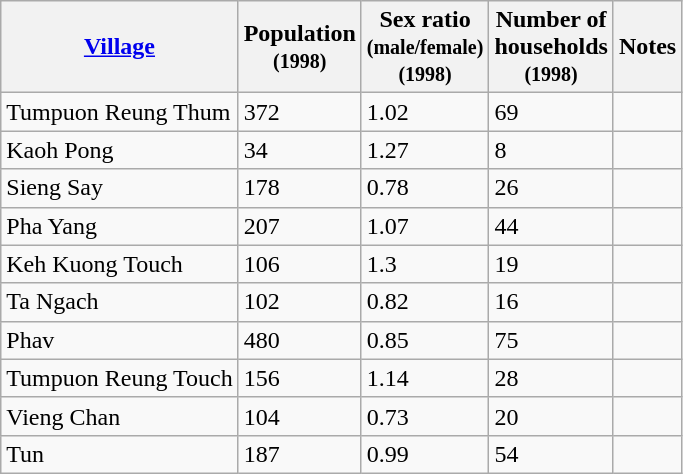<table class="wikitable">
<tr>
<th><a href='#'>Village</a></th>
<th>Population<br><small>(1998)</small></th>
<th>Sex ratio<br><small>(male/female)</small><br><small>(1998)</small></th>
<th>Number of<br>households<br><small>(1998)</small></th>
<th>Notes</th>
</tr>
<tr>
<td>Tumpuon Reung Thum</td>
<td>372</td>
<td>1.02</td>
<td>69</td>
<td></td>
</tr>
<tr>
<td>Kaoh Pong</td>
<td>34</td>
<td>1.27</td>
<td>8</td>
<td></td>
</tr>
<tr>
<td>Sieng Say</td>
<td>178</td>
<td>0.78</td>
<td>26</td>
<td></td>
</tr>
<tr>
<td>Pha Yang</td>
<td>207</td>
<td>1.07</td>
<td>44</td>
<td></td>
</tr>
<tr>
<td>Keh Kuong Touch</td>
<td>106</td>
<td>1.3</td>
<td>19</td>
<td></td>
</tr>
<tr>
<td>Ta Ngach</td>
<td>102</td>
<td>0.82</td>
<td>16</td>
<td></td>
</tr>
<tr>
<td>Phav</td>
<td>480</td>
<td>0.85</td>
<td>75</td>
<td></td>
</tr>
<tr>
<td>Tumpuon Reung Touch</td>
<td>156</td>
<td>1.14</td>
<td>28</td>
<td></td>
</tr>
<tr>
<td>Vieng Chan</td>
<td>104</td>
<td>0.73</td>
<td>20</td>
<td></td>
</tr>
<tr>
<td>Tun</td>
<td>187</td>
<td>0.99</td>
<td>54</td>
<td></td>
</tr>
</table>
